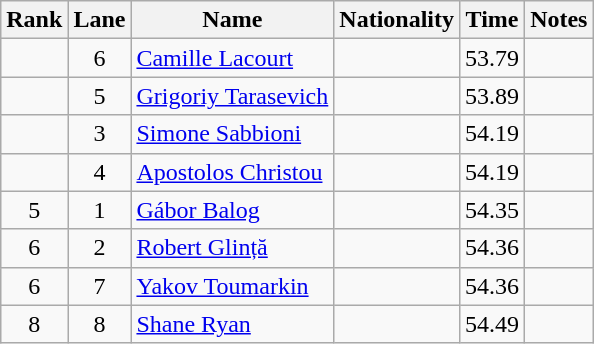<table class="wikitable sortable" style="text-align:center">
<tr>
<th>Rank</th>
<th>Lane</th>
<th>Name</th>
<th>Nationality</th>
<th>Time</th>
<th>Notes</th>
</tr>
<tr>
<td></td>
<td>6</td>
<td align=left><a href='#'>Camille Lacourt</a></td>
<td align=left></td>
<td>53.79</td>
<td></td>
</tr>
<tr>
<td></td>
<td>5</td>
<td align=left><a href='#'>Grigoriy Tarasevich</a></td>
<td align=left></td>
<td>53.89</td>
<td></td>
</tr>
<tr>
<td></td>
<td>3</td>
<td align=left><a href='#'>Simone Sabbioni</a></td>
<td align=left></td>
<td>54.19</td>
<td></td>
</tr>
<tr>
<td></td>
<td>4</td>
<td align=left><a href='#'>Apostolos Christou</a></td>
<td align=left></td>
<td>54.19</td>
<td></td>
</tr>
<tr>
<td>5</td>
<td>1</td>
<td align=left><a href='#'>Gábor Balog</a></td>
<td align=left></td>
<td>54.35</td>
<td></td>
</tr>
<tr>
<td>6</td>
<td>2</td>
<td align=left><a href='#'>Robert Glință</a></td>
<td align=left></td>
<td>54.36</td>
<td></td>
</tr>
<tr>
<td>6</td>
<td>7</td>
<td align=left><a href='#'>Yakov Toumarkin</a></td>
<td align=left></td>
<td>54.36</td>
<td></td>
</tr>
<tr>
<td>8</td>
<td>8</td>
<td align=left><a href='#'>Shane Ryan</a></td>
<td align=left></td>
<td>54.49</td>
<td></td>
</tr>
</table>
